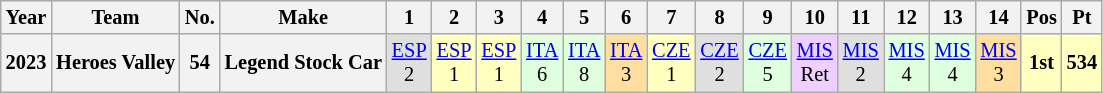<table class="wikitable" style="text-align:center; font-size:85%">
<tr>
<th>Year</th>
<th>Team</th>
<th>No.</th>
<th>Make</th>
<th>1</th>
<th>2</th>
<th>3</th>
<th>4</th>
<th>5</th>
<th>6</th>
<th>7</th>
<th>8</th>
<th>9</th>
<th>10</th>
<th>11</th>
<th>12</th>
<th>13</th>
<th>14</th>
<th>Pos</th>
<th>Pt</th>
</tr>
<tr>
<th>2023</th>
<th>Heroes Valley</th>
<th>54</th>
<th><strong>Legend Stock Car</strong></th>
<td style="background-color:#DFDFDF"><a href='#'>ESP</a><br>2</td>
<td style="background-color:#FFFFBF"><a href='#'>ESP</a><br>1</td>
<td style="background-color:#FFFFBF"><a href='#'>ESP</a><br>1</td>
<td style="background-color:#DFFFDF"><a href='#'>ITA</a><br>6</td>
<td style="background-color:#DFFFDF"><a href='#'>ITA</a><br>8</td>
<td style="background-color:#FFDF9F"><a href='#'>ITA</a><br>3</td>
<td style="background-color:#FFFFBF"><a href='#'>CZE</a><br>1</td>
<td style="background-color:#DFDFDF"><a href='#'>CZE</a><br>2</td>
<td style="background-color:#DFFFDF"><a href='#'>CZE</a><br>5</td>
<td style="background-color:#EFCFFF"><a href='#'>MIS</a><br>Ret</td>
<td style="background-color:#DFDFDF"><a href='#'>MIS</a><br>2</td>
<td style="background-color:#DFFFDF"><a href='#'>MIS</a><br>4</td>
<td style="background-color:#DFFFDF"><a href='#'>MIS</a><br>4</td>
<td style="background-color:#FFDF9F"><a href='#'>MIS</a><br>3</td>
<th style="background-color:#FFFFBF"><strong>1st</strong></th>
<th style="background-color:#FFFFBF">534</th>
</tr>
</table>
